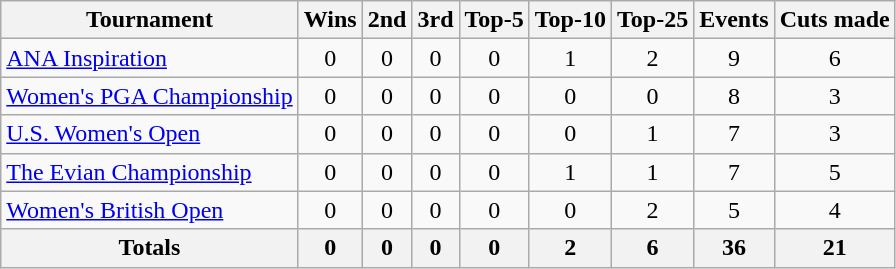<table class=wikitable style=text-align:center>
<tr>
<th>Tournament</th>
<th>Wins</th>
<th>2nd</th>
<th>3rd</th>
<th>Top-5</th>
<th>Top-10</th>
<th>Top-25</th>
<th>Events</th>
<th>Cuts made</th>
</tr>
<tr>
<td align=left><a href='#'>ANA Inspiration</a></td>
<td>0</td>
<td>0</td>
<td>0</td>
<td>0</td>
<td>1</td>
<td>2</td>
<td>9</td>
<td>6</td>
</tr>
<tr>
<td align=left><a href='#'>Women's PGA Championship</a></td>
<td>0</td>
<td>0</td>
<td>0</td>
<td>0</td>
<td>0</td>
<td>0</td>
<td>8</td>
<td>3</td>
</tr>
<tr>
<td align=left><a href='#'>U.S. Women's Open</a></td>
<td>0</td>
<td>0</td>
<td>0</td>
<td>0</td>
<td>0</td>
<td>1</td>
<td>7</td>
<td>3</td>
</tr>
<tr>
<td align=left><a href='#'>The Evian Championship</a></td>
<td>0</td>
<td>0</td>
<td>0</td>
<td>0</td>
<td>1</td>
<td>1</td>
<td>7</td>
<td>5</td>
</tr>
<tr>
<td align=left><a href='#'>Women's British Open</a></td>
<td>0</td>
<td>0</td>
<td>0</td>
<td>0</td>
<td>0</td>
<td>2</td>
<td>5</td>
<td>4</td>
</tr>
<tr>
<th>Totals</th>
<th>0</th>
<th>0</th>
<th>0</th>
<th>0</th>
<th>2</th>
<th>6</th>
<th>36</th>
<th>21</th>
</tr>
</table>
